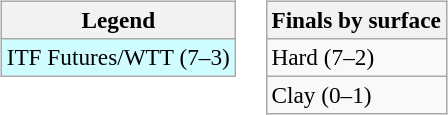<table>
<tr valign=top>
<td><br><table class="wikitable" style=font-size:97%>
<tr>
<th>Legend</th>
</tr>
<tr style="background:#cffcff;">
<td>ITF Futures/WTT (7–3)</td>
</tr>
</table>
</td>
<td><br><table class="wikitable" style=font-size:97%>
<tr>
<th>Finals by surface</th>
</tr>
<tr>
<td>Hard (7–2)</td>
</tr>
<tr>
<td>Clay (0–1)</td>
</tr>
</table>
</td>
</tr>
</table>
